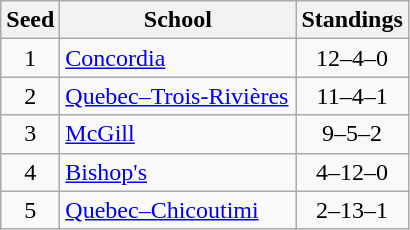<table class="wikitable">
<tr>
<th>Seed</th>
<th style="width:150px">School</th>
<th>Standings</th>
</tr>
<tr>
<td align=center>1</td>
<td><a href='#'>Concordia</a></td>
<td align=center>12–4–0</td>
</tr>
<tr>
<td align=center>2</td>
<td><a href='#'>Quebec–Trois-Rivières</a></td>
<td align=center>11–4–1</td>
</tr>
<tr>
<td align=center>3</td>
<td><a href='#'>McGill</a></td>
<td align=center>9–5–2</td>
</tr>
<tr>
<td align=center>4</td>
<td><a href='#'>Bishop's</a></td>
<td align=center>4–12–0</td>
</tr>
<tr>
<td align=center>5</td>
<td><a href='#'>Quebec–Chicoutimi</a></td>
<td align=center>2–13–1</td>
</tr>
</table>
